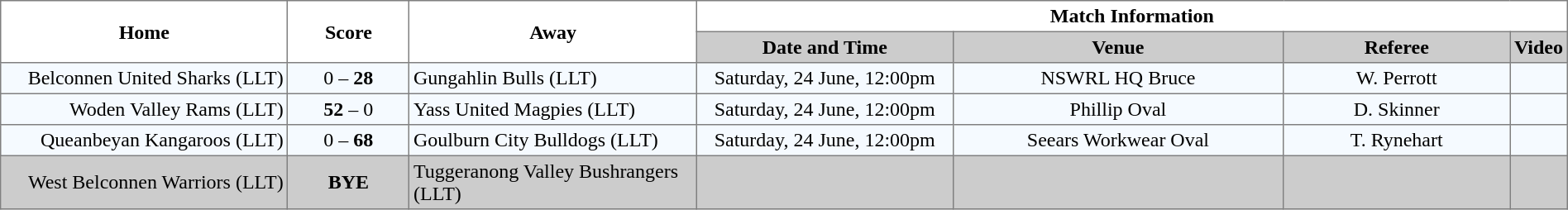<table border="1" cellpadding="3" cellspacing="0" width="100%" style="border-collapse:collapse;  text-align:center;">
<tr>
<th rowspan="2" width="19%">Home</th>
<th rowspan="2" width="8%">Score</th>
<th rowspan="2" width="19%">Away</th>
<th colspan="4">Match Information</th>
</tr>
<tr style="background:#CCCCCC">
<th width="17%">Date and Time</th>
<th width="22%">Venue</th>
<th width="50%">Referee</th>
<th>Video</th>
</tr>
<tr style="text-align:center; background:#f5faff;">
<td align="right">Belconnen United Sharks (LLT) </td>
<td>0 – <strong>28</strong></td>
<td align="left"> Gungahlin Bulls (LLT)</td>
<td>Saturday, 24 June, 12:00pm</td>
<td>NSWRL HQ Bruce</td>
<td>W. Perrott</td>
<td></td>
</tr>
<tr style="text-align:center; background:#f5faff;">
<td align="right">Woden Valley Rams (LLT) </td>
<td><strong>52</strong> – 0</td>
<td align="left"> Yass United Magpies (LLT)</td>
<td>Saturday, 24 June, 12:00pm</td>
<td>Phillip Oval</td>
<td>D. Skinner</td>
<td></td>
</tr>
<tr style="text-align:center; background:#f5faff;">
<td align="right">Queanbeyan Kangaroos (LLT) </td>
<td>0 – <strong>68</strong></td>
<td align="left"> Goulburn City Bulldogs (LLT)</td>
<td>Saturday, 24 June, 12:00pm</td>
<td>Seears Workwear Oval</td>
<td>T. Rynehart</td>
<td></td>
</tr>
<tr style="text-align:center; background:#CCCCCC;">
<td align="right">West Belconnen Warriors (LLT) </td>
<td><strong>BYE</strong></td>
<td align="left"> Tuggeranong Valley Bushrangers (LLT)</td>
<td></td>
<td></td>
<td></td>
<td></td>
</tr>
</table>
